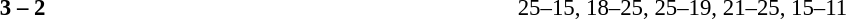<table width=100% cellspacing=1>
<tr>
<th width=20%></th>
<th width=12%></th>
<th width=20%></th>
<th width=33%></th>
<td></td>
</tr>
<tr style=font-size:95%>
<td align=right><strong></strong></td>
<td align=center><strong>3 – 2</strong></td>
<td></td>
<td>25–15, 18–25, 25–19, 21–25, 15–11</td>
</tr>
</table>
